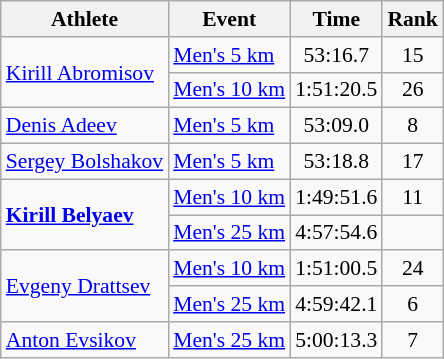<table class="wikitable" border="1" style="font-size:90%; text-align:center">
<tr>
<th>Athlete</th>
<th>Event</th>
<th>Time</th>
<th>Rank</th>
</tr>
<tr align=center>
<td align=left rowspan=2><a href='#'>Kirill Abromisov</a></td>
<td align=left><a href='#'>Men's 5 km</a></td>
<td>53:16.7</td>
<td>15</td>
</tr>
<tr align=center>
<td align=left><a href='#'>Men's 10 km</a></td>
<td>1:51:20.5</td>
<td>26</td>
</tr>
<tr align=center>
<td align=left><a href='#'>Denis Adeev</a></td>
<td align=left><a href='#'>Men's 5 km</a></td>
<td>53:09.0</td>
<td>8</td>
</tr>
<tr align=center>
<td align=left><a href='#'>Sergey Bolshakov</a></td>
<td align=left><a href='#'>Men's 5 km</a></td>
<td>53:18.8</td>
<td>17</td>
</tr>
<tr align=center>
<td align=left rowspan=2><strong><a href='#'>Kirill Belyaev</a></strong></td>
<td align=left><a href='#'>Men's 10 km</a></td>
<td>1:49:51.6</td>
<td>11</td>
</tr>
<tr align=center>
<td align=left><a href='#'>Men's 25 km</a></td>
<td>4:57:54.6</td>
<td></td>
</tr>
<tr align=center>
<td align=left rowspan=2><a href='#'>Evgeny Drattsev</a></td>
<td align=left><a href='#'>Men's 10 km</a></td>
<td>1:51:00.5</td>
<td>24</td>
</tr>
<tr align=center>
<td align=left><a href='#'>Men's 25 km</a></td>
<td>4:59:42.1</td>
<td>6</td>
</tr>
<tr align=center>
<td align=left><a href='#'>Anton Evsikov</a></td>
<td align=left><a href='#'>Men's 25 km</a></td>
<td>5:00:13.3</td>
<td>7</td>
</tr>
</table>
